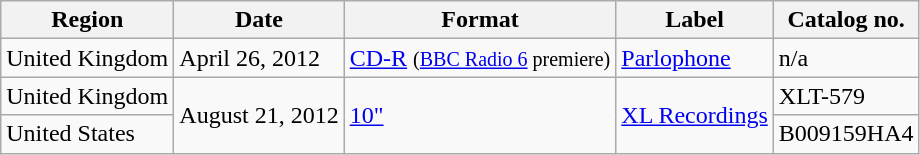<table class="wikitable">
<tr>
<th>Region</th>
<th>Date</th>
<th>Format</th>
<th>Label</th>
<th>Catalog no.</th>
</tr>
<tr>
<td>United Kingdom</td>
<td>April 26, 2012</td>
<td><a href='#'>CD-R</a> <small>(<a href='#'>BBC Radio 6</a> premiere)</small></td>
<td><a href='#'>Parlophone</a></td>
<td>n/a</td>
</tr>
<tr>
<td>United Kingdom</td>
<td rowspan="2">August 21, 2012</td>
<td rowspan="2"><a href='#'>10"</a></td>
<td rowspan="2"><a href='#'>XL Recordings</a></td>
<td>XLT-579</td>
</tr>
<tr>
<td>United States</td>
<td>B009159HA4</td>
</tr>
</table>
